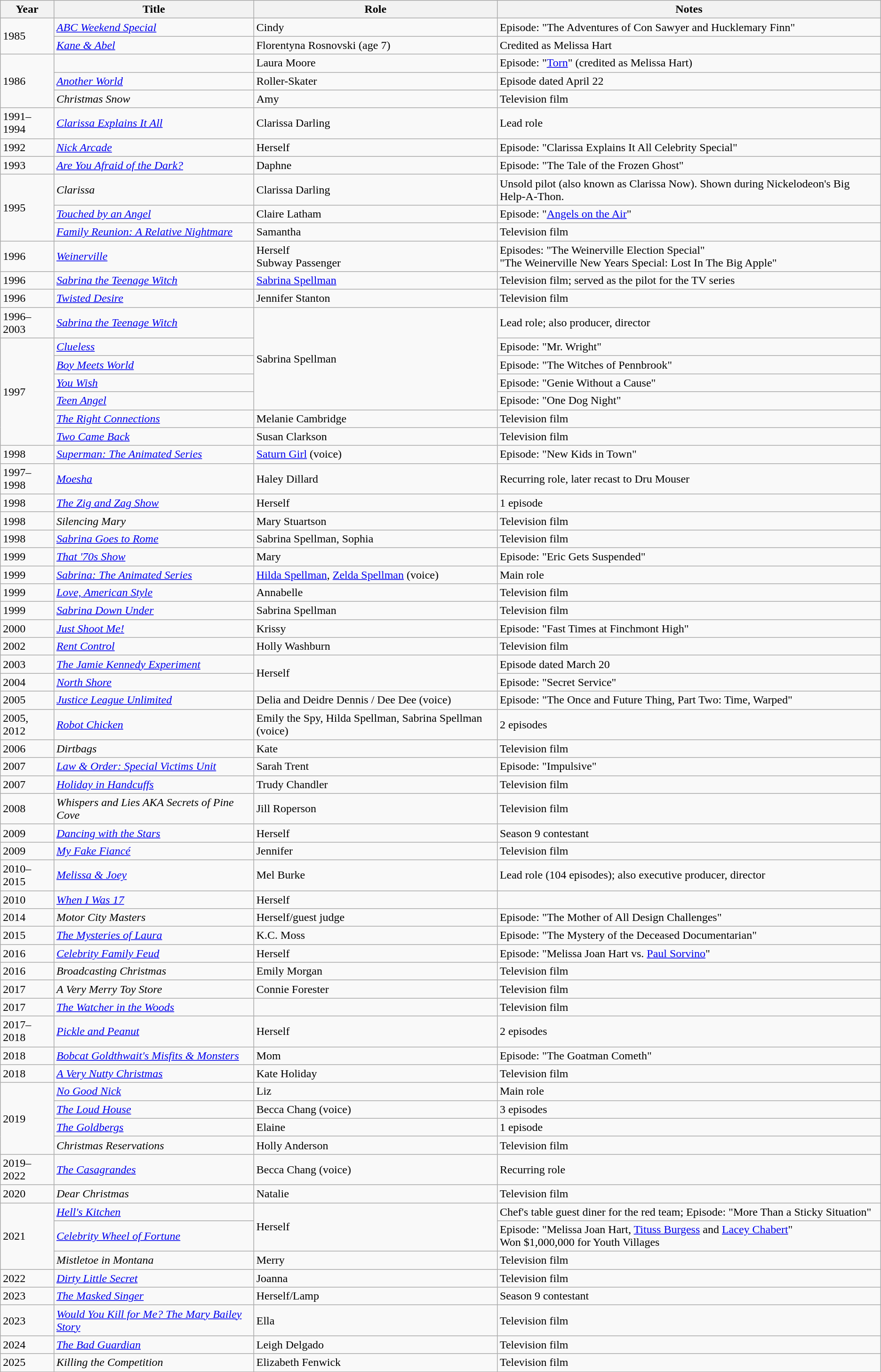<table class="wikitable sortable">
<tr>
<th>Year</th>
<th>Title</th>
<th>Role</th>
<th class="unsortable">Notes</th>
</tr>
<tr>
<td rowspan=2>1985</td>
<td><em><a href='#'>ABC Weekend Special</a></em></td>
<td>Cindy</td>
<td>Episode: "The Adventures of Con Sawyer and Hucklemary Finn"</td>
</tr>
<tr>
<td><em><a href='#'>Kane & Abel</a></em></td>
<td>Florentyna Rosnovski (age 7)</td>
<td>Credited as Melissa Hart</td>
</tr>
<tr>
<td rowspan=3>1986</td>
<td><em></em></td>
<td>Laura Moore</td>
<td>Episode: "<a href='#'>Torn</a>" (credited as Melissa Hart)</td>
</tr>
<tr>
<td><em><a href='#'>Another World</a></em></td>
<td>Roller-Skater</td>
<td>Episode dated April 22</td>
</tr>
<tr>
<td><em>Christmas Snow</em></td>
<td>Amy</td>
<td>Television film</td>
</tr>
<tr>
<td>1991–1994</td>
<td><em><a href='#'>Clarissa Explains It All</a></em></td>
<td>Clarissa Darling</td>
<td>Lead role</td>
</tr>
<tr>
<td>1992</td>
<td><em><a href='#'>Nick Arcade</a></em></td>
<td>Herself</td>
<td>Episode: "Clarissa Explains It All Celebrity Special"</td>
</tr>
<tr>
<td>1993</td>
<td><em><a href='#'>Are You Afraid of the Dark?</a></em></td>
<td>Daphne</td>
<td>Episode: "The Tale of the Frozen Ghost"</td>
</tr>
<tr>
<td rowspan=3>1995</td>
<td><em>Clarissa</em></td>
<td>Clarissa Darling</td>
<td>Unsold pilot (also known as Clarissa Now). Shown during Nickelodeon's  Big Help-A-Thon.</td>
</tr>
<tr>
<td><em><a href='#'>Touched by an Angel</a></em></td>
<td>Claire Latham</td>
<td>Episode: "<a href='#'>Angels on the Air</a>"</td>
</tr>
<tr>
<td><em><a href='#'>Family Reunion: A Relative Nightmare</a></em></td>
<td>Samantha</td>
<td>Television film</td>
</tr>
<tr>
<td>1996</td>
<td><em><a href='#'>Weinerville</a></em></td>
<td>Herself<br>Subway Passenger</td>
<td>Episodes: "The Weinerville Election Special"<br>"The Weinerville New Years Special: Lost In The Big Apple"</td>
</tr>
<tr>
<td>1996</td>
<td><em><a href='#'>Sabrina the Teenage Witch</a></em></td>
<td><a href='#'>Sabrina Spellman</a></td>
<td>Television film; served as the pilot for the TV series</td>
</tr>
<tr>
<td>1996</td>
<td><em><a href='#'>Twisted Desire</a></em></td>
<td>Jennifer Stanton</td>
<td>Television film</td>
</tr>
<tr>
<td>1996–2003</td>
<td><em><a href='#'>Sabrina the Teenage Witch</a></em></td>
<td rowspan=5>Sabrina Spellman</td>
<td>Lead role; also producer, director</td>
</tr>
<tr>
<td rowspan=6>1997</td>
<td><em><a href='#'>Clueless</a></em></td>
<td>Episode: "Mr. Wright"</td>
</tr>
<tr>
<td><em><a href='#'>Boy Meets World</a></em></td>
<td>Episode: "The Witches of Pennbrook"</td>
</tr>
<tr>
<td><em><a href='#'>You Wish</a></em></td>
<td>Episode: "Genie Without a Cause"</td>
</tr>
<tr>
<td><em><a href='#'>Teen Angel</a></em></td>
<td>Episode: "One Dog Night"</td>
</tr>
<tr>
<td data-sort-value="Right Connections, The"><em><a href='#'>The Right Connections</a></em></td>
<td>Melanie Cambridge</td>
<td>Television film</td>
</tr>
<tr>
<td><em><a href='#'>Two Came Back</a></em></td>
<td>Susan Clarkson</td>
<td>Television film</td>
</tr>
<tr>
<td>1998</td>
<td><em><a href='#'>Superman: The Animated Series</a></em></td>
<td><a href='#'>Saturn Girl</a> (voice)</td>
<td>Episode: "New Kids in Town"</td>
</tr>
<tr>
<td>1997–1998</td>
<td><em><a href='#'>Moesha</a></em></td>
<td>Haley Dillard</td>
<td>Recurring role, later recast to Dru Mouser</td>
</tr>
<tr>
<td>1998</td>
<td data-sort-value="Zig and Zag Show, The"><em><a href='#'>The Zig and Zag Show</a></em></td>
<td>Herself</td>
<td>1 episode</td>
</tr>
<tr>
<td>1998</td>
<td><em>Silencing Mary</em></td>
<td>Mary Stuartson</td>
<td>Television film</td>
</tr>
<tr>
<td>1998</td>
<td><em><a href='#'>Sabrina Goes to Rome</a></em></td>
<td>Sabrina Spellman, Sophia</td>
<td>Television film</td>
</tr>
<tr>
<td>1999</td>
<td><em><a href='#'>That '70s Show</a></em></td>
<td>Mary</td>
<td>Episode: "Eric Gets Suspended"</td>
</tr>
<tr>
<td>1999</td>
<td><em><a href='#'>Sabrina: The Animated Series</a></em></td>
<td><a href='#'>Hilda Spellman</a>, <a href='#'>Zelda Spellman</a> (voice)</td>
<td>Main role</td>
</tr>
<tr>
<td>1999</td>
<td><em><a href='#'>Love, American Style</a></em></td>
<td>Annabelle</td>
<td>Television film</td>
</tr>
<tr>
<td>1999</td>
<td><em><a href='#'>Sabrina Down Under</a></em></td>
<td>Sabrina Spellman</td>
<td>Television film</td>
</tr>
<tr>
<td>2000</td>
<td><em><a href='#'>Just Shoot Me!</a></em></td>
<td>Krissy</td>
<td>Episode: "Fast Times at Finchmont High"</td>
</tr>
<tr>
<td>2002</td>
<td><em><a href='#'>Rent Control</a></em></td>
<td>Holly Washburn</td>
<td>Television film</td>
</tr>
<tr>
<td>2003</td>
<td data-sort-value="Jamie Kennedy Experiment, The"><em><a href='#'>The Jamie Kennedy Experiment</a></em></td>
<td rowspan=2>Herself</td>
<td>Episode dated March 20</td>
</tr>
<tr>
<td>2004</td>
<td><em><a href='#'>North Shore</a></em></td>
<td>Episode: "Secret Service"</td>
</tr>
<tr>
<td>2005</td>
<td><em><a href='#'>Justice League Unlimited</a></em></td>
<td>Delia and Deidre Dennis / Dee Dee (voice)</td>
<td>Episode: "The Once and Future Thing, Part Two: Time, Warped"</td>
</tr>
<tr>
<td>2005, 2012</td>
<td><em><a href='#'>Robot Chicken</a></em></td>
<td>Emily the Spy, Hilda Spellman, Sabrina Spellman (voice)</td>
<td>2 episodes</td>
</tr>
<tr>
<td>2006</td>
<td><em>Dirtbags</em></td>
<td>Kate</td>
<td>Television film</td>
</tr>
<tr>
<td>2007</td>
<td><em><a href='#'>Law & Order: Special Victims Unit</a></em></td>
<td>Sarah Trent</td>
<td>Episode: "Impulsive"</td>
</tr>
<tr>
<td>2007</td>
<td><em><a href='#'>Holiday in Handcuffs</a></em></td>
<td>Trudy Chandler</td>
<td>Television film</td>
</tr>
<tr>
<td>2008</td>
<td><em>Whispers and Lies AKA Secrets of Pine Cove</em></td>
<td>Jill Roperson</td>
<td>Television film</td>
</tr>
<tr>
<td>2009</td>
<td><em><a href='#'>Dancing with the Stars</a></em></td>
<td>Herself</td>
<td>Season 9 contestant</td>
</tr>
<tr>
<td>2009</td>
<td><em><a href='#'>My Fake Fiancé</a></em></td>
<td>Jennifer</td>
<td>Television film</td>
</tr>
<tr>
<td>2010–2015</td>
<td><em><a href='#'>Melissa & Joey</a></em></td>
<td>Mel Burke</td>
<td>Lead role (104 episodes); also executive producer, director</td>
</tr>
<tr>
<td>2010</td>
<td><em><a href='#'>When I Was 17</a></em></td>
<td>Herself</td>
<td></td>
</tr>
<tr>
<td>2014</td>
<td><em>Motor City Masters</em></td>
<td>Herself/guest judge</td>
<td>Episode: "The Mother of All Design Challenges"</td>
</tr>
<tr>
<td>2015</td>
<td data-sort-value="Mysteries of Laura, The"><em><a href='#'>The Mysteries of Laura</a></em></td>
<td>K.C. Moss</td>
<td>Episode: "The Mystery of the Deceased Documentarian"</td>
</tr>
<tr>
<td>2016</td>
<td><em><a href='#'>Celebrity Family Feud</a></em></td>
<td>Herself</td>
<td>Episode: "Melissa Joan Hart vs. <a href='#'>Paul Sorvino</a>"</td>
</tr>
<tr>
<td>2016</td>
<td><em>Broadcasting Christmas</em></td>
<td>Emily Morgan</td>
<td>Television film</td>
</tr>
<tr>
<td>2017</td>
<td data-sort-value="Very Merry Toy Store, A"><em>A Very Merry Toy Store</em></td>
<td>Connie Forester</td>
<td>Television film</td>
</tr>
<tr>
<td>2017</td>
<td data-sort-value="Watcher in the Woods, The"><em><a href='#'>The Watcher in the Woods</a></em></td>
<td></td>
<td>Television film</td>
</tr>
<tr>
<td>2017–2018</td>
<td><em><a href='#'>Pickle and Peanut</a></em></td>
<td>Herself</td>
<td>2 episodes</td>
</tr>
<tr>
<td>2018</td>
<td><em><a href='#'>Bobcat Goldthwait's Misfits & Monsters</a></em></td>
<td>Mom</td>
<td>Episode: "The Goatman Cometh"</td>
</tr>
<tr>
<td>2018</td>
<td data-sort-value="Very Nutty Christmas, A"><em><a href='#'>A Very Nutty Christmas</a></em></td>
<td>Kate Holiday</td>
<td>Television film</td>
</tr>
<tr>
<td rowspan=4>2019</td>
<td><em><a href='#'>No Good Nick</a></em></td>
<td>Liz</td>
<td>Main role</td>
</tr>
<tr>
<td data-sort-value="Loud House, The"><em><a href='#'>The Loud House</a></em></td>
<td>Becca Chang (voice)</td>
<td>3 episodes</td>
</tr>
<tr>
<td data-sort-value="Goldbergs, The"><em><a href='#'>The Goldbergs</a></em></td>
<td>Elaine</td>
<td>1 episode</td>
</tr>
<tr>
<td><em>Christmas Reservations</em></td>
<td>Holly Anderson</td>
<td>Television film</td>
</tr>
<tr>
<td>2019–2022</td>
<td data-sort-value="Casagrandes, The"><em><a href='#'>The Casagrandes</a></em></td>
<td>Becca Chang (voice)</td>
<td>Recurring role</td>
</tr>
<tr>
<td>2020</td>
<td><em>Dear Christmas</em></td>
<td>Natalie</td>
<td>Television film</td>
</tr>
<tr>
<td rowspan=3>2021</td>
<td><em><a href='#'>Hell's Kitchen</a></em></td>
<td rowspan=2>Herself</td>
<td>Chef's table guest diner for the red team; Episode: "More Than a Sticky Situation"</td>
</tr>
<tr>
<td><em><a href='#'>Celebrity Wheel of Fortune</a></em></td>
<td>Episode: "Melissa Joan Hart, <a href='#'>Tituss Burgess</a> and <a href='#'>Lacey Chabert</a>"<br>Won $1,000,000 for Youth Villages</td>
</tr>
<tr>
<td><em>Mistletoe in Montana</em></td>
<td>Merry</td>
<td>Television film</td>
</tr>
<tr>
<td>2022</td>
<td><em><a href='#'>Dirty Little Secret</a></em></td>
<td>Joanna</td>
<td>Television film</td>
</tr>
<tr>
<td>2023</td>
<td data-sort-value="Masked Singer, The"><em><a href='#'>The Masked Singer</a></em></td>
<td>Herself/Lamp</td>
<td>Season 9 contestant</td>
</tr>
<tr>
<td>2023</td>
<td><em><a href='#'>Would You Kill for Me? The Mary Bailey Story</a></em></td>
<td>Ella</td>
<td>Television film</td>
</tr>
<tr>
<td>2024</td>
<td data-sort-value="Bad Guardian, The"><em><a href='#'>The Bad Guardian</a></em></td>
<td>Leigh Delgado</td>
<td>Television film</td>
</tr>
<tr>
<td>2025</td>
<td><em>Killing the Competition</em></td>
<td>Elizabeth Fenwick</td>
<td>Television film</td>
</tr>
</table>
